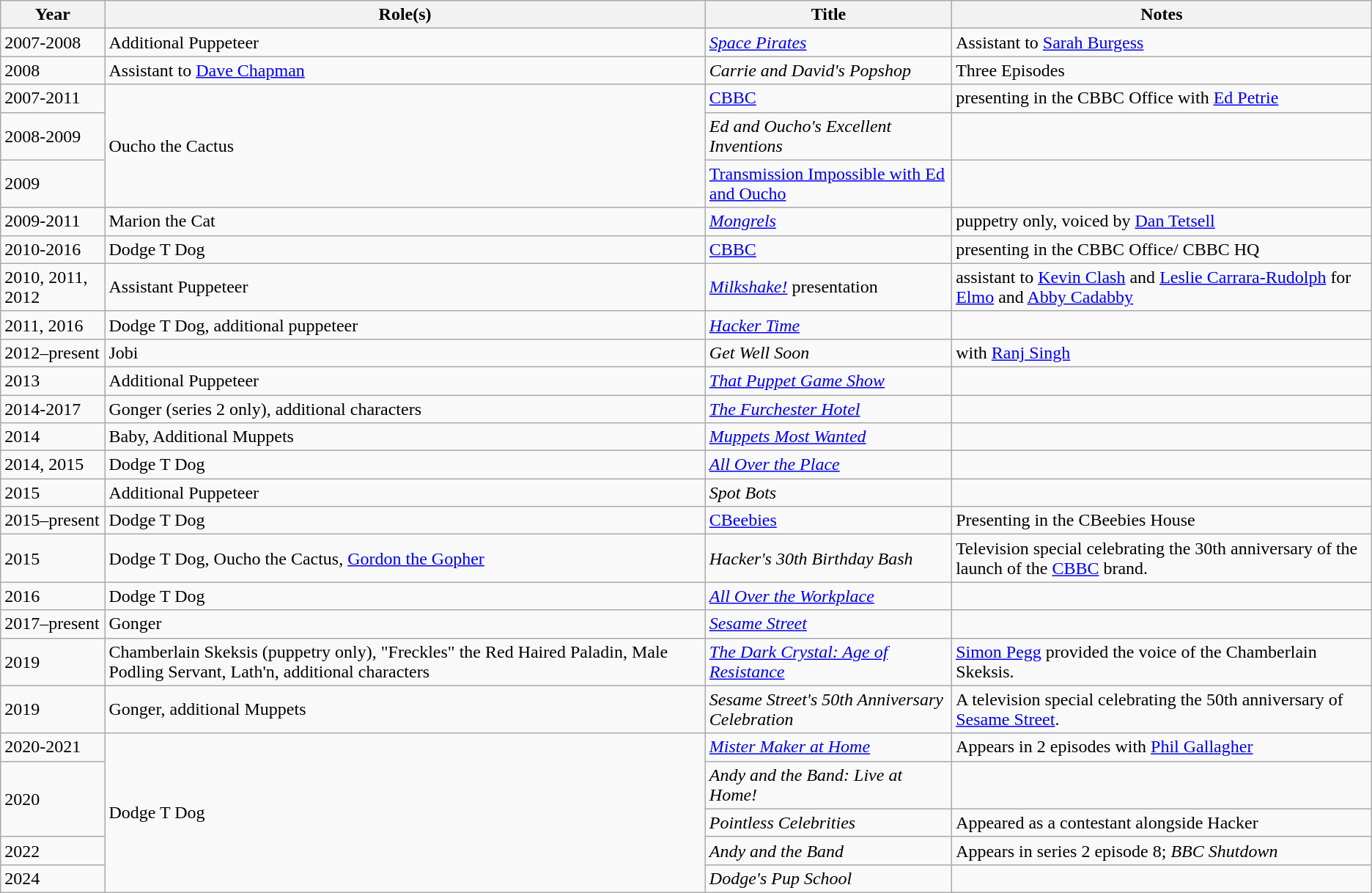<table class="wikitable">
<tr>
<th>Year</th>
<th>Role(s)</th>
<th>Title</th>
<th>Notes</th>
</tr>
<tr>
<td>2007-2008</td>
<td>Additional Puppeteer</td>
<td><em><a href='#'>Space Pirates</a></em></td>
<td>Assistant to <a href='#'>Sarah Burgess</a></td>
</tr>
<tr>
<td>2008</td>
<td>Assistant to <a href='#'>Dave Chapman</a></td>
<td><em>Carrie and David's Popshop</em></td>
<td>Three Episodes</td>
</tr>
<tr>
<td>2007-2011</td>
<td rowspan="3">Oucho the Cactus</td>
<td><a href='#'>CBBC</a></td>
<td>presenting in the CBBC Office with <a href='#'>Ed Petrie</a></td>
</tr>
<tr>
<td>2008-2009</td>
<td><em>Ed and Oucho's Excellent Inventions</em></td>
<td></td>
</tr>
<tr>
<td>2009</td>
<td><a href='#'>Transmission Impossible with Ed and Oucho</a></td>
<td></td>
</tr>
<tr>
<td>2009-2011</td>
<td>Marion the Cat</td>
<td><em><a href='#'>Mongrels</a></em></td>
<td>puppetry only, voiced by <a href='#'>Dan Tetsell</a></td>
</tr>
<tr>
<td>2010-2016</td>
<td>Dodge T Dog</td>
<td><a href='#'>CBBC</a></td>
<td>presenting in the CBBC Office/ CBBC HQ</td>
</tr>
<tr>
<td>2010, 2011, 2012</td>
<td>Assistant Puppeteer</td>
<td><em><a href='#'>Milkshake!</a></em> presentation</td>
<td>assistant to <a href='#'>Kevin Clash</a> and <a href='#'>Leslie Carrara-Rudolph</a> for <a href='#'>Elmo</a> and <a href='#'>Abby Cadabby</a></td>
</tr>
<tr>
<td>2011, 2016</td>
<td>Dodge T Dog, additional puppeteer</td>
<td><em><a href='#'>Hacker Time</a></em></td>
<td></td>
</tr>
<tr>
<td>2012–present</td>
<td>Jobi</td>
<td><em>Get Well Soon</em></td>
<td>with <a href='#'>Ranj Singh</a></td>
</tr>
<tr>
<td>2013</td>
<td>Additional Puppeteer</td>
<td><em><a href='#'>That Puppet Game Show</a></em></td>
<td></td>
</tr>
<tr>
<td>2014-2017</td>
<td>Gonger (series 2 only), additional characters</td>
<td><em><a href='#'>The Furchester Hotel</a></em></td>
<td></td>
</tr>
<tr>
<td>2014</td>
<td>Baby, Additional Muppets</td>
<td><em><a href='#'>Muppets Most Wanted</a></em></td>
</tr>
<tr>
<td>2014, 2015</td>
<td>Dodge T Dog</td>
<td><em><a href='#'>All Over the Place</a></em></td>
<td></td>
</tr>
<tr>
<td>2015</td>
<td>Additional Puppeteer</td>
<td><em>Spot Bots</em></td>
<td></td>
</tr>
<tr>
<td>2015–present</td>
<td>Dodge T Dog</td>
<td><a href='#'>CBeebies</a></td>
<td>Presenting in the CBeebies House</td>
</tr>
<tr>
<td>2015</td>
<td>Dodge T Dog, Oucho the Cactus, <a href='#'>Gordon the Gopher</a></td>
<td><em>Hacker's 30th Birthday Bash</em></td>
<td>Television special celebrating the 30th anniversary of the launch of the <a href='#'>CBBC</a> brand.</td>
</tr>
<tr>
<td>2016</td>
<td>Dodge T Dog</td>
<td><em><a href='#'>All Over the Workplace</a></em></td>
<td></td>
</tr>
<tr>
<td>2017–present</td>
<td>Gonger</td>
<td><em><a href='#'>Sesame Street</a></em></td>
<td></td>
</tr>
<tr>
<td>2019</td>
<td>Chamberlain Skeksis (puppetry only), "Freckles" the Red Haired Paladin, Male Podling Servant, Lath'n, additional characters</td>
<td><em><a href='#'>The Dark Crystal: Age of Resistance</a></em></td>
<td><a href='#'>Simon Pegg</a> provided the voice of the Chamberlain Skeksis.</td>
</tr>
<tr>
<td>2019</td>
<td>Gonger, additional Muppets</td>
<td><em>Sesame Street's 50th Anniversary Celebration</em></td>
<td>A television special celebrating the 50th anniversary of <a href='#'>Sesame Street</a>.</td>
</tr>
<tr>
<td>2020-2021</td>
<td rowspan="5">Dodge T Dog</td>
<td><em><a href='#'> Mister Maker at Home</a></em></td>
<td>Appears in 2 episodes with <a href='#'>Phil Gallagher</a></td>
</tr>
<tr>
<td rowspan="2">2020</td>
<td><em>Andy and the Band: Live at Home!</em></td>
<td></td>
</tr>
<tr>
<td><em>Pointless Celebrities</em></td>
<td>Appeared as a contestant alongside Hacker</td>
</tr>
<tr>
<td>2022</td>
<td><em>Andy and the Band</em></td>
<td>Appears in series 2 episode 8; <em>BBC Shutdown</em></td>
</tr>
<tr>
<td>2024</td>
<td><em>Dodge's Pup School</em></td>
<td></td>
</tr>
</table>
